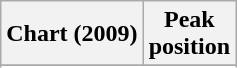<table class="wikitable sortable">
<tr>
<th style="text-align:center;">Chart (2009)</th>
<th style="text-align:center;">Peak<br>position</th>
</tr>
<tr>
</tr>
<tr>
</tr>
</table>
